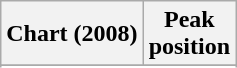<table class="wikitable sortable plainrowheaders" style="text-align:center">
<tr>
<th scope="col">Chart (2008)</th>
<th scope="col">Peak<br>position</th>
</tr>
<tr>
</tr>
<tr>
</tr>
<tr>
</tr>
</table>
